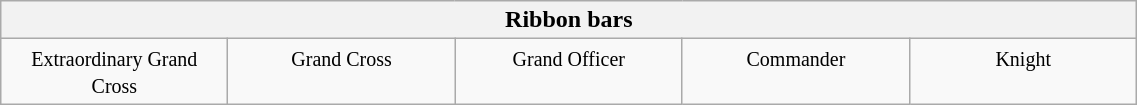<table align=center class=wikitable width=60%>
<tr>
<th colspan=5>Ribbon bars</th>
</tr>
<tr>
<td width=20% valign=top align=center><small>Extraordinary Grand Cross</small></td>
<td width=20% valign=top align=center><small>Grand Cross</small></td>
<td width=20% valign=top align=center><small>Grand Officer </small></td>
<td width=20% valign=top align=center><small>Commander</small></td>
<td width=20% valign=top align=center><small>Knight</small></td>
</tr>
</table>
